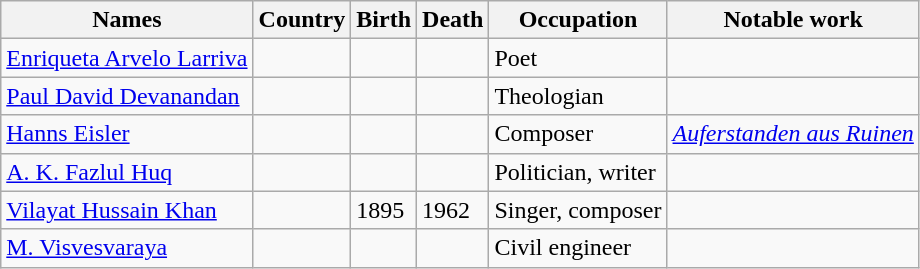<table class="wikitable sortable" border="1" style="border-spacing:0 style="width:100%">
<tr>
<th>Names</th>
<th>Country</th>
<th>Birth</th>
<th>Death</th>
<th>Occupation</th>
<th>Notable work</th>
</tr>
<tr>
<td><a href='#'>Enriqueta Arvelo Larriva</a></td>
<td></td>
<td></td>
<td></td>
<td>Poet</td>
<td></td>
</tr>
<tr>
<td><a href='#'>Paul David Devanandan</a></td>
<td></td>
<td></td>
<td></td>
<td>Theologian</td>
<td></td>
</tr>
<tr>
<td><a href='#'>Hanns Eisler</a></td>
<td></td>
<td></td>
<td></td>
<td>Composer</td>
<td><em><a href='#'>Auferstanden aus Ruinen</a></em></td>
</tr>
<tr>
<td><a href='#'>A. K. Fazlul Huq</a></td>
<td></td>
<td></td>
<td></td>
<td>Politician, writer</td>
<td></td>
</tr>
<tr>
<td><a href='#'>Vilayat Hussain Khan</a></td>
<td></td>
<td>1895</td>
<td>1962</td>
<td>Singer, composer</td>
<td></td>
</tr>
<tr>
<td><a href='#'>M. Visvesvaraya</a></td>
<td></td>
<td></td>
<td></td>
<td>Civil engineer</td>
<td></td>
</tr>
</table>
